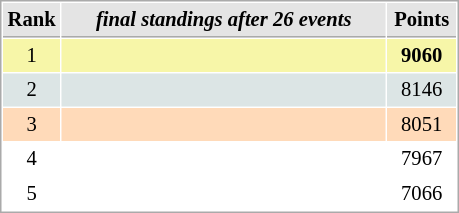<table cellspacing="1" cellpadding="3" style="border:1px solid #AAAAAA;font-size:86%">
<tr style="background-color: #E4E4E4;">
<th style="border-bottom:1px solid #AAAAAA; width: 10px;">Rank</th>
<th style="border-bottom:1px solid #AAAAAA; width: 210px;"><em>final standings after 26 events</em> </th>
<th style="border-bottom:1px solid #AAAAAA; width: 40px;">Points</th>
</tr>
<tr style="background:#f7f6a8;">
<td align=center>1</td>
<td><strong></strong></td>
<td align=center><strong>9060</strong></td>
</tr>
<tr style="background:#dce5e5;">
<td align=center>2</td>
<td></td>
<td align=center>8146</td>
</tr>
<tr style="background:#ffdab9;">
<td align=center>3</td>
<td></td>
<td align=center>8051</td>
</tr>
<tr>
<td align=center>4</td>
<td></td>
<td align=center>7967</td>
</tr>
<tr>
<td align=center>5</td>
<td>  </td>
<td align=center>7066</td>
</tr>
</table>
